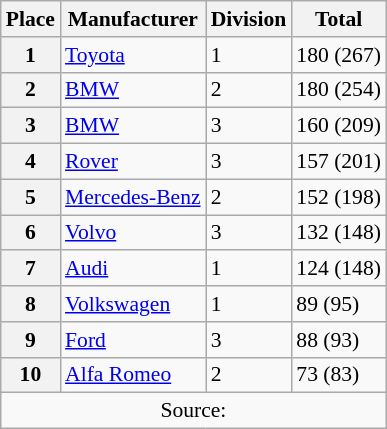<table class="wikitable" style="font-size: 90%;">
<tr>
<th>Place</th>
<th>Manufacturer</th>
<th>Division</th>
<th>Total</th>
</tr>
<tr>
<th>1</th>
<td> <a href='#'>Toyota</a></td>
<td>1</td>
<td>180 (267)</td>
</tr>
<tr>
<th>2</th>
<td> <a href='#'>BMW</a></td>
<td>2</td>
<td>180 (254)</td>
</tr>
<tr>
<th>3</th>
<td> <a href='#'>BMW</a></td>
<td>3</td>
<td>160 (209)</td>
</tr>
<tr>
<th>4</th>
<td> <a href='#'>Rover</a></td>
<td>3</td>
<td>157 (201)</td>
</tr>
<tr>
<th>5</th>
<td> <a href='#'>Mercedes-Benz</a></td>
<td>2</td>
<td>152 (198)</td>
</tr>
<tr>
<th>6</th>
<td> <a href='#'>Volvo</a></td>
<td>3</td>
<td>132 (148)</td>
</tr>
<tr>
<th>7</th>
<td> <a href='#'>Audi</a></td>
<td>1</td>
<td>124 (148)</td>
</tr>
<tr>
<th>8</th>
<td> <a href='#'>Volkswagen</a></td>
<td>1</td>
<td>89 (95)</td>
</tr>
<tr>
<th>9</th>
<td> <a href='#'>Ford</a></td>
<td>3</td>
<td>88 (93)</td>
</tr>
<tr>
<th>10</th>
<td> <a href='#'>Alfa Romeo</a></td>
<td>2</td>
<td>73 (83)</td>
</tr>
<tr>
<td colspan="4" style="text-align:center;">Source:</td>
</tr>
</table>
